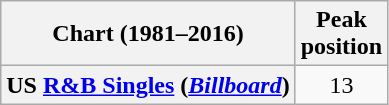<table class="wikitable plainrowheaders">
<tr>
<th>Chart (1981–2016)</th>
<th>Peak<br>position</th>
</tr>
<tr>
<th scope="row">US <a href='#'>R&B Singles</a> (<em><a href='#'>Billboard</a></em>)</th>
<td align="center">13</td>
</tr>
</table>
